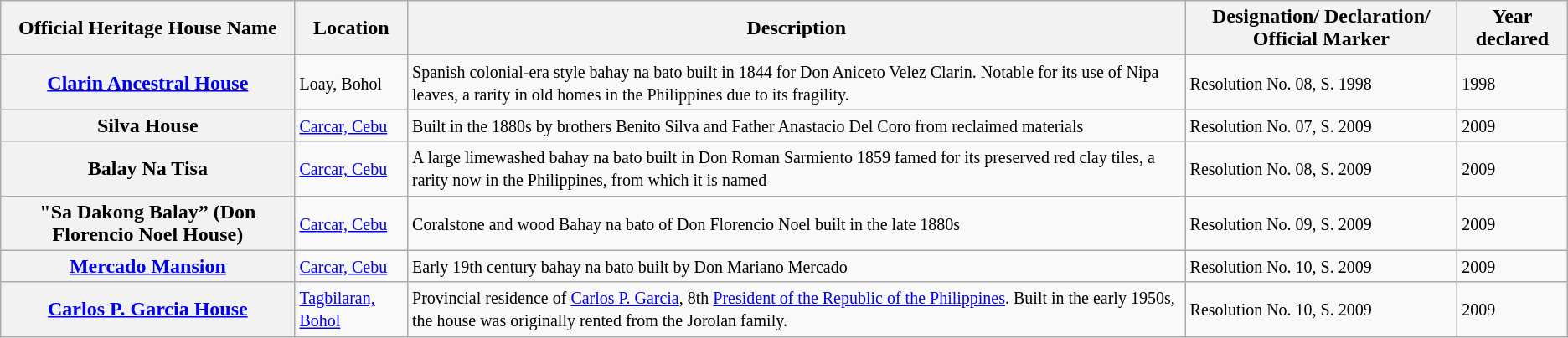<table class="wikitable sortable">
<tr>
<th>Official Heritage House Name</th>
<th>Location</th>
<th>Description</th>
<th>Designation/ Declaration/ Official Marker</th>
<th>Year declared</th>
</tr>
<tr>
<th><a href='#'>Clarin Ancestral House</a></th>
<td><small>Loay, Bohol</small></td>
<td><small>Spanish colonial-era style bahay na bato built in 1844 for Don Aniceto Velez Clarin. Notable for its use of Nipa leaves, a rarity in old homes in the Philippines due to its fragility.</small></td>
<td><small>Resolution No. 08, S. 1998</small></td>
<td><small>1998</small></td>
</tr>
<tr>
<th>Silva House</th>
<td><a href='#'><small>Carcar, Cebu</small></a></td>
<td><small>Built in the 1880s by brothers Benito Silva and Father Anastacio Del Coro from reclaimed materials </small></td>
<td><small>Resolution No. 07, S. 2009</small></td>
<td><small>2009</small></td>
</tr>
<tr>
<th>Balay Na Tisa</th>
<td><a href='#'><small>Carcar, Cebu</small></a></td>
<td><small>A large limewashed bahay na bato built in Don Roman Sarmiento 1859 famed for its preserved red clay tiles, a rarity now in the Philippines, from which it is named</small></td>
<td><small>Resolution No. 08, S. 2009</small></td>
<td><small>2009</small></td>
</tr>
<tr>
<th>"Sa Dakong Balay” (Don Florencio Noel House)</th>
<td><a href='#'><small>Carcar, Cebu</small></a></td>
<td><small>Coralstone and wood Bahay na bato of Don Florencio Noel built in the late 1880s</small></td>
<td><small>Resolution No. 09, S. 2009</small></td>
<td><small>2009</small></td>
</tr>
<tr>
<th><a href='#'>Mercado Mansion</a></th>
<td><a href='#'><small>Carcar, Cebu</small></a></td>
<td><small>Early 19th century bahay na bato built by Don Mariano Mercado</small></td>
<td><small>Resolution No. 10, S. 2009</small></td>
<td><small>2009</small></td>
</tr>
<tr>
<th><a href='#'>Carlos P. Garcia House</a></th>
<td><a href='#'><small>Tagbilaran, Bohol</small></a></td>
<td><small>Provincial residence of <a href='#'>Carlos P. Garcia</a>, 8th <a href='#'>President of the Republic of the Philippines</a>. Built in the early 1950s, the house was originally rented from the Jorolan family.</small></td>
<td><small>Resolution No. 10, S. 2009</small></td>
<td><small>2009</small></td>
</tr>
</table>
